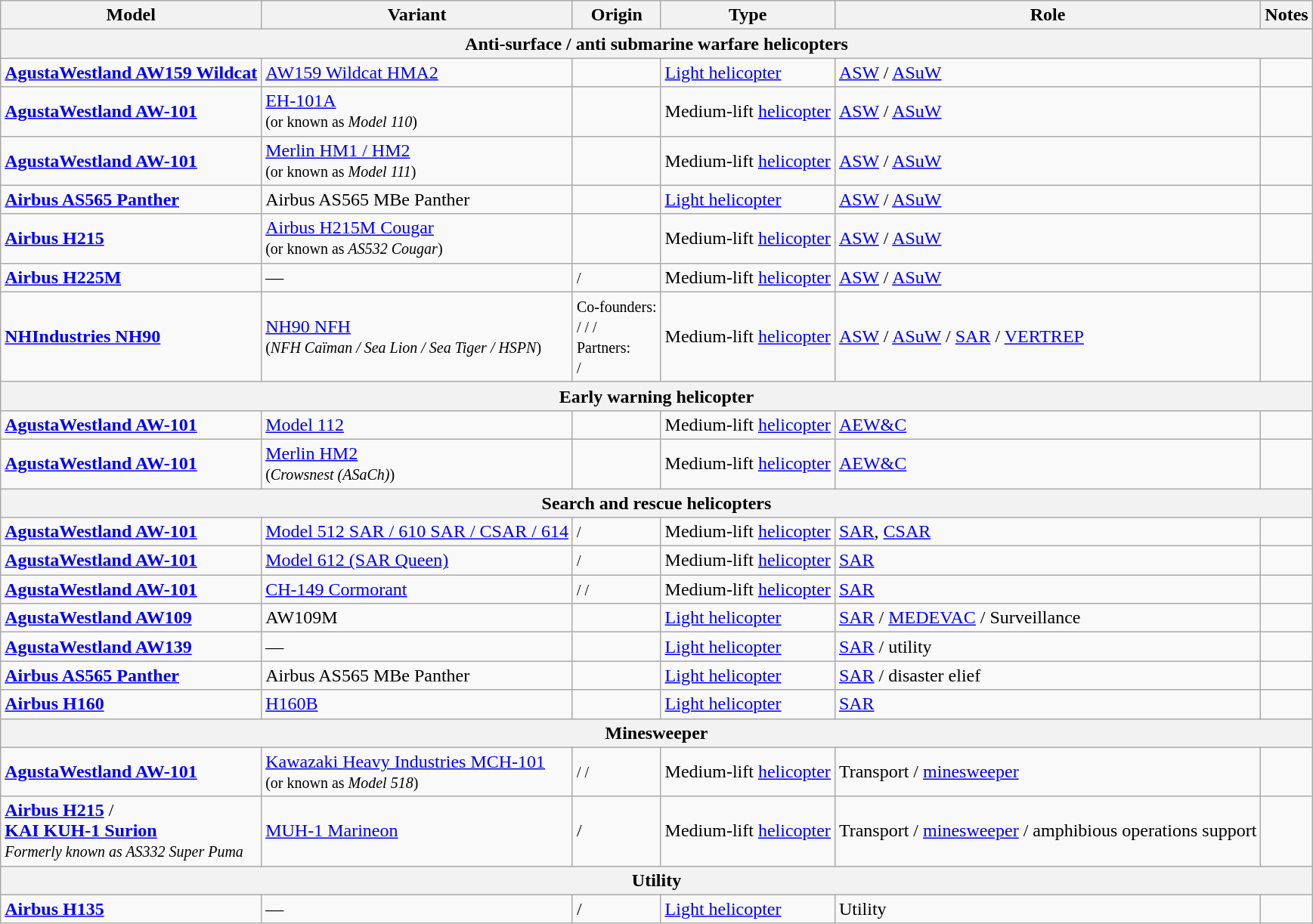<table class="wikitable sortable">
<tr>
<th scope=col>Model</th>
<th scope=col>Variant</th>
<th scope=col>Origin</th>
<th scope=col>Type</th>
<th scope=col>Role</th>
<th scope=col>Notes</th>
</tr>
<tr>
<th colspan="6">Anti-surface / anti submarine warfare helicopters</th>
</tr>
<tr>
<td><strong><a href='#'>AgustaWestland AW159 Wildcat</a></strong></td>
<td><a href='#'>AW159 Wildcat HMA2</a></td>
<td><small></small></td>
<td><a href='#'>Light helicopter</a></td>
<td><a href='#'>ASW</a> / <a href='#'>ASuW</a></td>
<td></td>
</tr>
<tr>
<td><strong><a href='#'>AgustaWestland AW-101</a></strong></td>
<td><a href='#'>EH-101A</a><br><small>(or known as <em>Model 110</em>)</small></td>
<td><small></small></td>
<td>Medium-lift <a href='#'>helicopter</a></td>
<td><a href='#'>ASW</a> / <a href='#'>ASuW</a></td>
<td></td>
</tr>
<tr>
<td><strong><a href='#'>AgustaWestland AW-101</a></strong></td>
<td><a href='#'>Merlin HM1 / HM2</a><br><small>(or known as <em>Model 111</em>)</small></td>
<td><small></small></td>
<td>Medium-lift <a href='#'>helicopter</a></td>
<td><a href='#'>ASW</a> / <a href='#'>ASuW</a></td>
<td></td>
</tr>
<tr>
<td><a href='#'><strong>Airbus AS565 Panther</strong></a></td>
<td>Airbus AS565 MBe Panther</td>
<td><small></small></td>
<td><a href='#'>Light helicopter</a></td>
<td><a href='#'>ASW</a> / <a href='#'>ASuW</a></td>
<td></td>
</tr>
<tr>
<td><a href='#'><strong>Airbus H215</strong></a></td>
<td><a href='#'>Airbus H215M Cougar</a><br><small>(or known as <em>AS532 Cougar</em>)</small></td>
<td><small></small></td>
<td>Medium-lift <a href='#'>helicopter</a></td>
<td><a href='#'>ASW</a> / <a href='#'>ASuW</a></td>
<td></td>
</tr>
<tr>
<td><a href='#'><strong>Airbus H225M</strong></a></td>
<td>—</td>
<td><small> / </small></td>
<td>Medium-lift <a href='#'>helicopter</a></td>
<td><a href='#'>ASW</a> / <a href='#'>ASuW</a></td>
<td></td>
</tr>
<tr>
<td><strong><a href='#'>NHIndustries NH90</a></strong></td>
<td><a href='#'>NH90 NFH</a><br><small>(<em>NFH Caïman / Sea Lion / Sea Tiger / HSPN</em>)</small></td>
<td><small>Co-founders:<br> /  /  / <br>Partners:<br> / </small></td>
<td>Medium-lift <a href='#'>helicopter</a></td>
<td><a href='#'>ASW</a> / <a href='#'>ASuW</a> / <a href='#'>SAR</a> / <a href='#'>VERTREP</a></td>
<td></td>
</tr>
<tr>
<th colspan="6">Early warning helicopter</th>
</tr>
<tr>
<td><strong><a href='#'>AgustaWestland AW-101</a></strong></td>
<td><a href='#'>Model 112</a></td>
<td><small></small></td>
<td>Medium-lift <a href='#'>helicopter</a></td>
<td><a href='#'>AEW&C</a></td>
<td></td>
</tr>
<tr>
<td><strong><a href='#'>AgustaWestland AW-101</a></strong></td>
<td><a href='#'>Merlin HM2</a><br><small>(<em>Crowsnest (ASaCh)</em>)</small></td>
<td><small></small></td>
<td>Medium-lift <a href='#'>helicopter</a></td>
<td><a href='#'>AEW&C</a></td>
<td></td>
</tr>
<tr>
<th colspan="6">Search and rescue helicopters</th>
</tr>
<tr>
<td><strong><a href='#'>AgustaWestland AW-101</a></strong></td>
<td><a href='#'>Model 512 SAR / 610 SAR / CSAR / 614</a></td>
<td><small> / </small></td>
<td>Medium-lift <a href='#'>helicopter</a></td>
<td><a href='#'>SAR</a>, <a href='#'>CSAR</a></td>
<td></td>
</tr>
<tr>
<td><strong><a href='#'>AgustaWestland AW-101</a></strong></td>
<td><a href='#'>Model 612 (SAR Queen)</a></td>
<td><small> / </small></td>
<td>Medium-lift <a href='#'>helicopter</a></td>
<td><a href='#'>SAR</a></td>
<td></td>
</tr>
<tr>
<td><strong><a href='#'>AgustaWestland AW-101</a></strong></td>
<td><a href='#'>CH-149 Cormorant</a></td>
<td><small> /  / </small></td>
<td>Medium-lift <a href='#'>helicopter</a></td>
<td><a href='#'>SAR</a></td>
<td></td>
</tr>
<tr>
<td><strong><a href='#'>AgustaWestland AW109</a></strong></td>
<td>AW109M</td>
<td><small></small></td>
<td><a href='#'>Light helicopter</a></td>
<td><a href='#'>SAR</a> / <a href='#'>MEDEVAC</a> / Surveillance</td>
<td></td>
</tr>
<tr>
<td><strong><a href='#'>AgustaWestland AW139</a></strong></td>
<td>—</td>
<td><small></small></td>
<td><a href='#'>Light helicopter</a></td>
<td><a href='#'>SAR</a> / utility</td>
<td></td>
</tr>
<tr>
<td><a href='#'><strong>Airbus AS565 Panther</strong></a></td>
<td>Airbus AS565 MBe Panther</td>
<td><small></small></td>
<td><a href='#'>Light helicopter</a></td>
<td><a href='#'>SAR</a> / disaster elief</td>
<td></td>
</tr>
<tr>
<td><a href='#'><strong>Airbus H160</strong></a></td>
<td><a href='#'>H160B</a></td>
<td><small></small></td>
<td><a href='#'>Light helicopter</a></td>
<td><a href='#'>SAR</a></td>
<td></td>
</tr>
<tr>
<th colspan="6">Minesweeper</th>
</tr>
<tr>
<td><strong><a href='#'>AgustaWestland AW-101</a></strong></td>
<td><a href='#'>Kawazaki Heavy Industries MCH-101</a><br><small>(or known as <em>Model 518</em>)</small></td>
<td><small> /  / </small></td>
<td>Medium-lift <a href='#'>helicopter</a></td>
<td>Transport / <a href='#'>minesweeper</a></td>
<td></td>
</tr>
<tr>
<td><a href='#'><strong>Airbus H215</strong></a> / <br><strong><a href='#'>KAI KUH-1 Surion</a></strong><br><em><small>Formerly known as AS332 Super Puma</small></em></td>
<td><a href='#'>MUH-1 Marineon</a></td>
<td><small></small> / <small></small></td>
<td>Medium-lift <a href='#'>helicopter</a></td>
<td>Transport / <a href='#'>minesweeper</a> / amphibious operations support</td>
<td></td>
</tr>
<tr>
<th colspan="6">Utility</th>
</tr>
<tr>
<td><strong><a href='#'>Airbus H135</a></strong></td>
<td>—</td>
<td><small></small> / <small></small></td>
<td><a href='#'>Light helicopter</a></td>
<td>Utility</td>
<td></td>
</tr>
</table>
